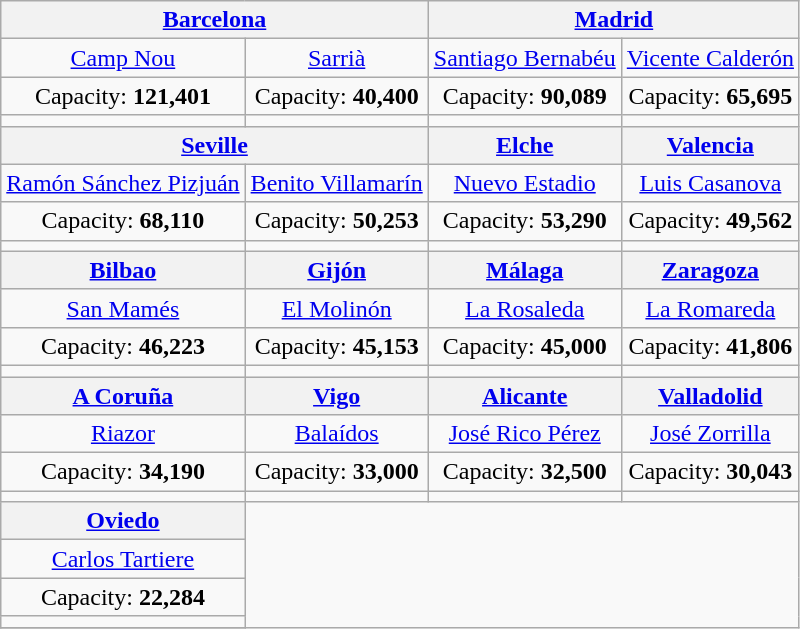<table class="wikitable" style="text-align:center">
<tr>
<th colspan="2"><a href='#'>Barcelona</a></th>
<th colspan="2"><a href='#'>Madrid</a></th>
</tr>
<tr>
<td><a href='#'>Camp Nou</a></td>
<td><a href='#'>Sarrià</a></td>
<td><a href='#'>Santiago Bernabéu</a></td>
<td><a href='#'>Vicente Calderón</a></td>
</tr>
<tr>
<td>Capacity: <strong>121,401</strong></td>
<td>Capacity: <strong>40,400</strong></td>
<td>Capacity: <strong>90,089</strong></td>
<td>Capacity: <strong>65,695</strong></td>
</tr>
<tr>
<td></td>
<td></td>
<td></td>
<td></td>
</tr>
<tr>
<th colspan="2"><a href='#'>Seville</a></th>
<th><a href='#'>Elche</a></th>
<th><a href='#'>Valencia</a></th>
</tr>
<tr>
<td><a href='#'>Ramón Sánchez Pizjuán</a></td>
<td><a href='#'>Benito Villamarín</a></td>
<td><a href='#'>Nuevo Estadio</a></td>
<td><a href='#'>Luis Casanova</a></td>
</tr>
<tr>
<td>Capacity: <strong>68,110</strong></td>
<td>Capacity: <strong>50,253</strong></td>
<td>Capacity: <strong>53,290</strong></td>
<td>Capacity: <strong>49,562</strong></td>
</tr>
<tr>
<td></td>
<td></td>
<td></td>
<td></td>
</tr>
<tr>
<th><a href='#'>Bilbao</a></th>
<th><a href='#'>Gijón</a></th>
<th><a href='#'>Málaga</a></th>
<th><a href='#'>Zaragoza</a></th>
</tr>
<tr>
<td><a href='#'>San Mamés</a></td>
<td><a href='#'>El Molinón</a></td>
<td><a href='#'>La Rosaleda</a></td>
<td><a href='#'>La Romareda</a></td>
</tr>
<tr>
<td>Capacity: <strong>46,223</strong></td>
<td>Capacity: <strong>45,153</strong></td>
<td>Capacity: <strong>45,000</strong></td>
<td>Capacity: <strong>41,806</strong></td>
</tr>
<tr>
<td></td>
<td></td>
<td></td>
<td></td>
</tr>
<tr>
<th><a href='#'>A Coruña</a></th>
<th><a href='#'>Vigo</a></th>
<th><a href='#'>Alicante</a></th>
<th><a href='#'>Valladolid</a></th>
</tr>
<tr>
<td><a href='#'>Riazor</a></td>
<td><a href='#'>Balaídos</a></td>
<td><a href='#'>José Rico Pérez</a></td>
<td><a href='#'>José Zorrilla</a></td>
</tr>
<tr>
<td>Capacity: <strong>34,190</strong></td>
<td>Capacity: <strong>33,000</strong></td>
<td>Capacity: <strong>32,500</strong></td>
<td>Capacity: <strong>30,043</strong></td>
</tr>
<tr>
<td></td>
<td></td>
<td></td>
<td></td>
</tr>
<tr>
<th><a href='#'>Oviedo</a></th>
</tr>
<tr>
<td><a href='#'>Carlos Tartiere</a></td>
</tr>
<tr>
<td>Capacity: <strong>22,284</strong></td>
</tr>
<tr>
<td></td>
</tr>
<tr>
</tr>
</table>
